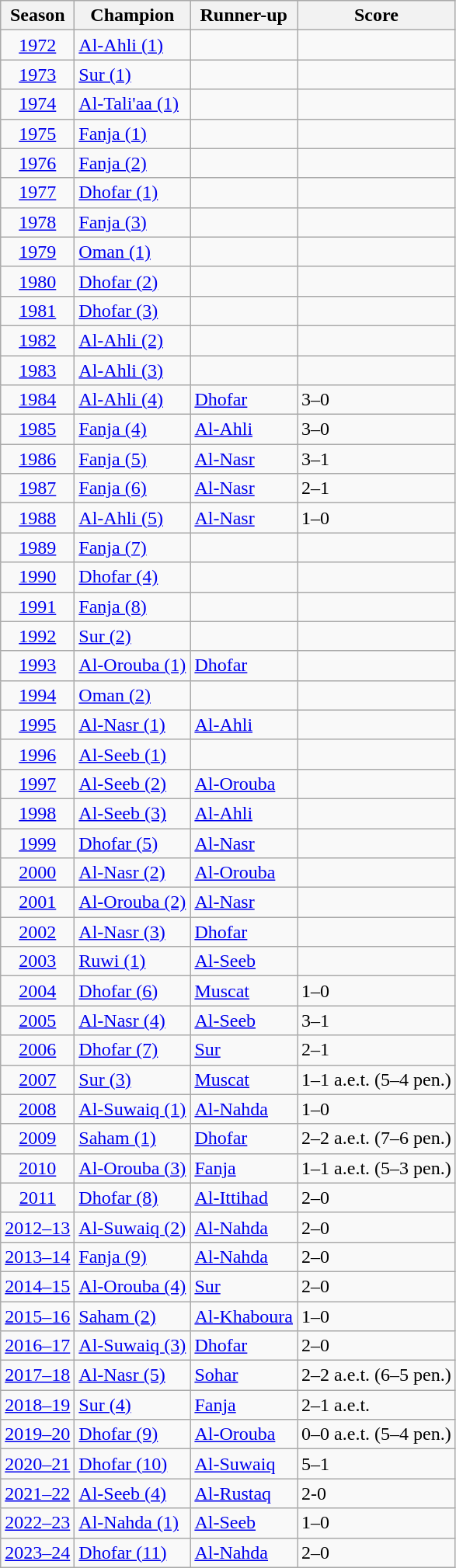<table class="wikitable">
<tr>
<th><strong>Season</strong></th>
<th><strong>Champion</strong></th>
<th><strong>Runner-up</strong></th>
<th><strong>Score</strong></th>
</tr>
<tr>
<td align=center><a href='#'>1972</a></td>
<td><a href='#'>Al-Ahli (1)</a></td>
<td></td>
<td></td>
</tr>
<tr>
<td align=center><a href='#'>1973</a></td>
<td><a href='#'>Sur (1)</a></td>
<td></td>
<td></td>
</tr>
<tr>
<td align=center><a href='#'>1974</a></td>
<td><a href='#'>Al-Tali'aa (1)</a></td>
<td></td>
<td></td>
</tr>
<tr>
<td align=center><a href='#'>1975</a></td>
<td><a href='#'>Fanja (1)</a></td>
<td></td>
<td></td>
</tr>
<tr>
<td align=center><a href='#'>1976</a></td>
<td><a href='#'>Fanja (2)</a></td>
<td></td>
<td></td>
</tr>
<tr>
<td align=center><a href='#'>1977</a></td>
<td><a href='#'>Dhofar (1)</a></td>
<td></td>
<td></td>
</tr>
<tr>
<td align=center><a href='#'>1978</a></td>
<td><a href='#'>Fanja (3)</a></td>
<td></td>
<td></td>
</tr>
<tr>
<td align=center><a href='#'>1979</a></td>
<td><a href='#'>Oman (1)</a></td>
<td></td>
<td></td>
</tr>
<tr>
<td align=center><a href='#'>1980</a></td>
<td><a href='#'>Dhofar (2)</a></td>
<td></td>
<td></td>
</tr>
<tr>
<td align=center><a href='#'>1981</a></td>
<td><a href='#'>Dhofar (3)</a></td>
<td></td>
<td></td>
</tr>
<tr>
<td align=center><a href='#'>1982</a></td>
<td><a href='#'>Al-Ahli (2)</a></td>
<td></td>
<td></td>
</tr>
<tr>
<td align=center><a href='#'>1983</a></td>
<td><a href='#'>Al-Ahli (3)</a></td>
<td></td>
<td></td>
</tr>
<tr>
<td align=center><a href='#'>1984</a></td>
<td><a href='#'>Al-Ahli (4)</a></td>
<td><a href='#'>Dhofar</a></td>
<td>3–0</td>
</tr>
<tr>
<td align=center><a href='#'>1985</a></td>
<td><a href='#'>Fanja (4)</a></td>
<td><a href='#'>Al-Ahli</a></td>
<td>3–0</td>
</tr>
<tr>
<td align=center><a href='#'>1986</a></td>
<td><a href='#'>Fanja (5)</a></td>
<td><a href='#'>Al-Nasr</a></td>
<td>3–1</td>
</tr>
<tr>
<td align=center><a href='#'>1987</a></td>
<td><a href='#'>Fanja (6)</a></td>
<td><a href='#'>Al-Nasr</a></td>
<td>2–1</td>
</tr>
<tr>
<td align=center><a href='#'>1988</a></td>
<td><a href='#'>Al-Ahli (5)</a></td>
<td><a href='#'>Al-Nasr</a></td>
<td>1–0</td>
</tr>
<tr>
<td align=center><a href='#'>1989</a></td>
<td><a href='#'>Fanja (7)</a></td>
<td></td>
<td></td>
</tr>
<tr>
<td align=center><a href='#'>1990</a></td>
<td><a href='#'>Dhofar (4)</a></td>
<td></td>
<td></td>
</tr>
<tr>
<td align=center><a href='#'>1991</a></td>
<td><a href='#'>Fanja (8)</a></td>
<td></td>
<td></td>
</tr>
<tr>
<td align=center><a href='#'>1992</a></td>
<td><a href='#'>Sur (2)</a></td>
<td></td>
<td></td>
</tr>
<tr>
<td align=center><a href='#'>1993</a></td>
<td><a href='#'>Al-Orouba (1)</a></td>
<td><a href='#'>Dhofar</a></td>
<td></td>
</tr>
<tr>
<td align=center><a href='#'>1994</a></td>
<td><a href='#'>Oman (2)</a></td>
<td></td>
<td></td>
</tr>
<tr>
<td align=center><a href='#'>1995</a></td>
<td><a href='#'>Al-Nasr (1)</a></td>
<td><a href='#'>Al-Ahli</a></td>
<td></td>
</tr>
<tr>
<td align=center><a href='#'>1996</a></td>
<td><a href='#'>Al-Seeb (1)</a></td>
<td></td>
<td></td>
</tr>
<tr>
<td align=center><a href='#'>1997</a></td>
<td><a href='#'>Al-Seeb (2)</a></td>
<td><a href='#'>Al-Orouba</a></td>
<td></td>
</tr>
<tr>
<td align=center><a href='#'>1998</a></td>
<td><a href='#'>Al-Seeb (3)</a></td>
<td><a href='#'>Al-Ahli</a></td>
<td></td>
</tr>
<tr>
<td align=center><a href='#'>1999</a></td>
<td><a href='#'>Dhofar (5)</a></td>
<td><a href='#'>Al-Nasr</a></td>
<td></td>
</tr>
<tr>
<td align=center><a href='#'>2000</a></td>
<td><a href='#'>Al-Nasr (2)</a></td>
<td><a href='#'>Al-Orouba</a></td>
<td></td>
</tr>
<tr>
<td align=center><a href='#'>2001</a></td>
<td><a href='#'>Al-Orouba (2)</a></td>
<td><a href='#'>Al-Nasr</a></td>
<td></td>
</tr>
<tr>
<td align=center><a href='#'>2002</a></td>
<td><a href='#'>Al-Nasr (3)</a></td>
<td><a href='#'>Dhofar</a></td>
<td></td>
</tr>
<tr>
<td align=center><a href='#'>2003</a></td>
<td><a href='#'>Ruwi (1)</a></td>
<td><a href='#'>Al-Seeb</a></td>
<td></td>
</tr>
<tr>
<td align=center><a href='#'>2004</a></td>
<td><a href='#'>Dhofar (6)</a></td>
<td><a href='#'>Muscat</a></td>
<td>1–0</td>
</tr>
<tr>
<td align=center><a href='#'>2005</a></td>
<td><a href='#'>Al-Nasr (4)</a></td>
<td><a href='#'>Al-Seeb</a></td>
<td>3–1</td>
</tr>
<tr>
<td align=center><a href='#'>2006</a></td>
<td><a href='#'>Dhofar (7)</a></td>
<td><a href='#'>Sur</a></td>
<td>2–1</td>
</tr>
<tr>
<td align=center><a href='#'>2007</a></td>
<td><a href='#'>Sur (3)</a></td>
<td><a href='#'>Muscat</a></td>
<td>1–1 a.e.t. (5–4 pen.)</td>
</tr>
<tr>
<td align=center><a href='#'>2008</a></td>
<td><a href='#'>Al-Suwaiq (1)</a></td>
<td><a href='#'>Al-Nahda</a></td>
<td>1–0</td>
</tr>
<tr>
<td align=center><a href='#'>2009</a></td>
<td><a href='#'>Saham (1)</a></td>
<td><a href='#'>Dhofar</a></td>
<td>2–2 a.e.t. (7–6 pen.)</td>
</tr>
<tr>
<td align=center><a href='#'>2010</a></td>
<td><a href='#'>Al-Orouba (3)</a></td>
<td><a href='#'>Fanja</a></td>
<td>1–1 a.e.t. (5–3 pen.)</td>
</tr>
<tr>
<td align=center><a href='#'>2011</a></td>
<td><a href='#'>Dhofar (8)</a></td>
<td><a href='#'>Al-Ittihad</a></td>
<td>2–0</td>
</tr>
<tr>
<td align=center><a href='#'>2012–13</a></td>
<td><a href='#'>Al-Suwaiq (2)</a></td>
<td><a href='#'>Al-Nahda</a></td>
<td>2–0</td>
</tr>
<tr>
<td align=center><a href='#'>2013–14</a></td>
<td><a href='#'>Fanja (9)</a></td>
<td><a href='#'>Al-Nahda</a></td>
<td>2–0</td>
</tr>
<tr>
<td align=center><a href='#'>2014–15</a></td>
<td><a href='#'>Al-Orouba (4)</a></td>
<td><a href='#'>Sur</a></td>
<td>2–0</td>
</tr>
<tr>
<td align=center><a href='#'>2015–16</a></td>
<td><a href='#'>Saham (2)</a></td>
<td><a href='#'>Al-Khaboura</a></td>
<td>1–0</td>
</tr>
<tr>
<td align=center><a href='#'>2016–17</a></td>
<td><a href='#'>Al-Suwaiq (3)</a></td>
<td><a href='#'>Dhofar</a></td>
<td>2–0</td>
</tr>
<tr>
<td align=center><a href='#'>2017–18</a></td>
<td><a href='#'>Al-Nasr (5)</a></td>
<td><a href='#'>Sohar</a></td>
<td>2–2 a.e.t. (6–5 pen.)</td>
</tr>
<tr>
<td align=center><a href='#'>2018–19</a></td>
<td><a href='#'>Sur (4)</a></td>
<td><a href='#'>Fanja</a></td>
<td>2–1 a.e.t.</td>
</tr>
<tr>
<td align=center><a href='#'>2019–20</a></td>
<td><a href='#'>Dhofar (9)</a></td>
<td><a href='#'>Al-Orouba</a></td>
<td>0–0 a.e.t. (5–4 pen.)</td>
</tr>
<tr>
<td align=center><a href='#'>2020–21</a></td>
<td><a href='#'>Dhofar (10)</a></td>
<td><a href='#'>Al-Suwaiq</a></td>
<td>5–1</td>
</tr>
<tr>
<td align=center><a href='#'>2021–22</a></td>
<td><a href='#'>Al-Seeb (4)</a></td>
<td><a href='#'>Al-Rustaq</a></td>
<td>2-0</td>
</tr>
<tr>
<td align=center><a href='#'>2022–23</a></td>
<td><a href='#'>Al-Nahda (1)</a></td>
<td><a href='#'>Al-Seeb</a></td>
<td>1–0</td>
</tr>
<tr>
<td align=center><a href='#'>2023–24</a></td>
<td><a href='#'>Dhofar (11)</a></td>
<td><a href='#'>Al-Nahda</a></td>
<td>2–0</td>
</tr>
</table>
